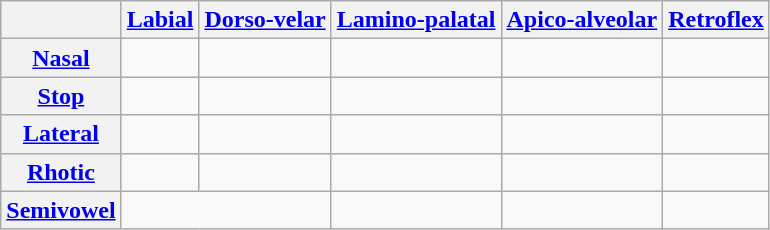<table class="wikitable">
<tr>
<th></th>
<th><a href='#'>Labial</a></th>
<th><a href='#'>Dorso-velar</a></th>
<th><a href='#'>Lamino-palatal</a></th>
<th><a href='#'>Apico-alveolar</a></th>
<th><a href='#'>Retroflex</a></th>
</tr>
<tr style="text-align: center;">
<th><a href='#'>Nasal</a></th>
<td></td>
<td></td>
<td></td>
<td></td>
<td></td>
</tr>
<tr style="text-align: center;">
<th><a href='#'>Stop</a></th>
<td></td>
<td></td>
<td></td>
<td></td>
<td></td>
</tr>
<tr style="text-align: center;">
<th><a href='#'>Lateral</a></th>
<td></td>
<td></td>
<td></td>
<td></td>
<td></td>
</tr>
<tr style="text-align: center;">
<th><a href='#'>Rhotic</a></th>
<td></td>
<td></td>
<td></td>
<td></td>
<td></td>
</tr>
<tr style="text-align: center;">
<th><a href='#'>Semivowel</a></th>
<td colspan=2></td>
<td></td>
<td></td>
<td></td>
</tr>
</table>
